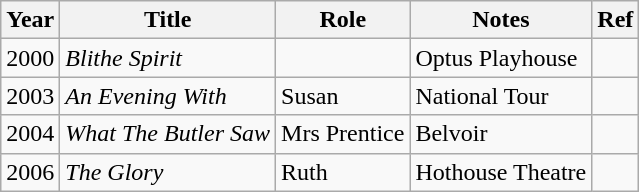<table class="wikitable sortable">
<tr>
<th>Year</th>
<th>Title</th>
<th>Role</th>
<th>Notes</th>
<th>Ref</th>
</tr>
<tr>
<td>2000</td>
<td><em>Blithe Spirit</em></td>
<td></td>
<td>Optus Playhouse</td>
<td></td>
</tr>
<tr>
<td>2003</td>
<td><em>An Evening With</em></td>
<td>Susan</td>
<td>National Tour</td>
<td></td>
</tr>
<tr>
<td>2004</td>
<td><em>What The Butler Saw</em></td>
<td>Mrs Prentice</td>
<td>Belvoir</td>
<td></td>
</tr>
<tr>
<td>2006</td>
<td><em>The Glory</em></td>
<td>Ruth</td>
<td>Hothouse Theatre</td>
<td></td>
</tr>
</table>
